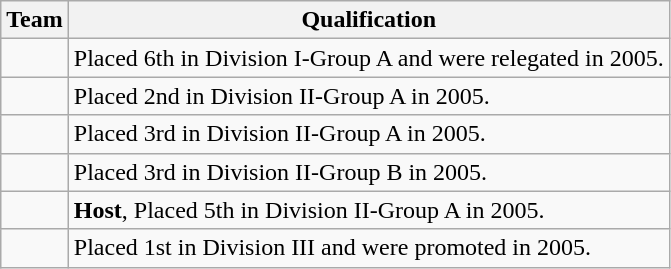<table class="wikitable">
<tr>
<th>Team</th>
<th>Qualification</th>
</tr>
<tr>
<td></td>
<td>Placed 6th in Division I-Group A and were relegated in 2005.</td>
</tr>
<tr>
<td></td>
<td>Placed 2nd in Division II-Group A in 2005.</td>
</tr>
<tr>
<td></td>
<td>Placed 3rd in Division II-Group A in 2005.</td>
</tr>
<tr>
<td></td>
<td>Placed 3rd in Division II-Group B in 2005.</td>
</tr>
<tr>
<td></td>
<td><strong>Host</strong>, Placed 5th in Division II-Group A in 2005.</td>
</tr>
<tr>
<td></td>
<td>Placed 1st in Division III and were promoted in 2005.</td>
</tr>
</table>
